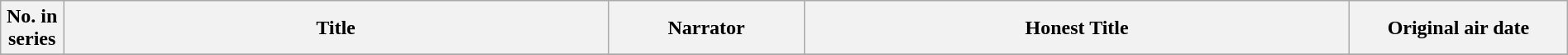<table class="wikitable plainrowheaders" style="width:100%;">
<tr>
<th style="width:1%">No. in<br>series</th>
<th style="width:25%">Title</th>
<th style="width:9%">Narrator</th>
<th style="width:25%">Honest Title</th>
<th style="width:10%">Original air date</th>
</tr>
<tr>
</tr>
</table>
